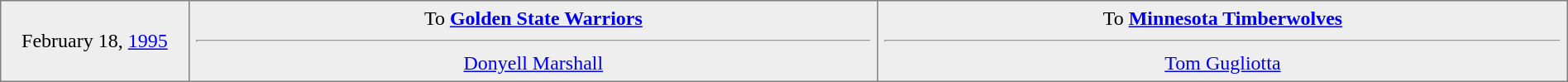<table border="1" style="border-collapse:collapse; text-align:center; width:100%;"  cellpadding="5">
<tr style="background:#eee;">
<td style="width:12%">February 18, <a href='#'>1995</a></td>
<td style="width:44%" valign="top">To <strong><a href='#'>Golden State Warriors</a></strong><hr><a href='#'>Donyell Marshall</a></td>
<td style="width:44%" valign="top">To <strong><a href='#'>Minnesota Timberwolves</a></strong><hr><a href='#'>Tom Gugliotta</a></td>
</tr>
</table>
